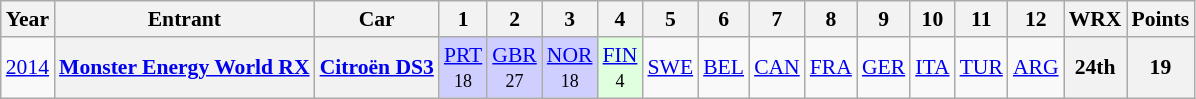<table class="wikitable" border="1" style="text-align:center; font-size:90%;">
<tr valign="top">
<th>Year</th>
<th>Entrant</th>
<th>Car</th>
<th>1</th>
<th>2</th>
<th>3</th>
<th>4</th>
<th>5</th>
<th>6</th>
<th>7</th>
<th>8</th>
<th>9</th>
<th>10</th>
<th>11</th>
<th>12</th>
<th>WRX</th>
<th>Points</th>
</tr>
<tr>
<td><a href='#'>2014</a></td>
<th><a href='#'>Monster Energy World RX</a></th>
<th><a href='#'>Citroën DS3</a></th>
<td style="background:#CFCFFF;"><a href='#'>PRT</a><br><small>18</small></td>
<td style="background:#CFCFFF;"><a href='#'>GBR</a><br><small>27</small></td>
<td style="background:#CFCFFF;"><a href='#'>NOR</a><br><small>18</small></td>
<td style="background:#DFFFDF;"><a href='#'>FIN</a><br><small>4</small></td>
<td><a href='#'>SWE</a><br></td>
<td><a href='#'>BEL</a><br></td>
<td><a href='#'>CAN</a><br></td>
<td><a href='#'>FRA</a><br></td>
<td><a href='#'>GER</a><br></td>
<td><a href='#'>ITA</a><br></td>
<td><a href='#'>TUR</a><br></td>
<td><a href='#'>ARG</a><br></td>
<th>24th</th>
<th>19</th>
</tr>
</table>
